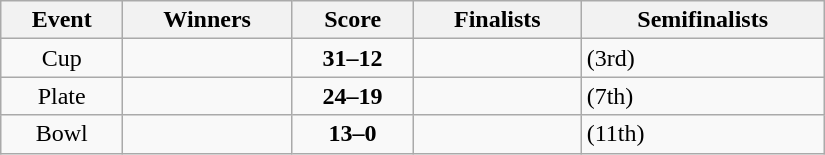<table class="wikitable" width=550 style="text-align: center">
<tr>
<th>Event</th>
<th>Winners</th>
<th>Score</th>
<th>Finalists</th>
<th>Semifinalists</th>
</tr>
<tr>
<td>Cup</td>
<td align=left><strong></strong></td>
<td><strong>31–12</strong></td>
<td align=left></td>
<td align=left> (3rd)<br></td>
</tr>
<tr>
<td>Plate</td>
<td align=left><strong></strong></td>
<td><strong>24–19</strong></td>
<td align=left></td>
<td align=left> (7th)<br></td>
</tr>
<tr>
<td>Bowl</td>
<td align=left><strong></strong></td>
<td><strong>13–0</strong></td>
<td align=left></td>
<td align=left> (11th)<br></td>
</tr>
</table>
